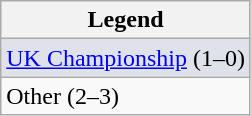<table class="wikitable">
<tr>
<th>Legend</th>
</tr>
<tr style="background:#dfe2e9;">
<td><a href='#'>UK Championship</a> (1–0)</td>
</tr>
<tr bgcolor=>
<td>Other (2–3)</td>
</tr>
</table>
